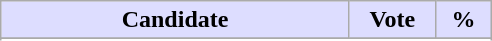<table class="wikitable">
<tr>
<th style="background:#ddf; width:225px;">Candidate</th>
<th style="background:#ddf; width:50px;">Vote</th>
<th style="background:#ddf; width:30px;">%</th>
</tr>
<tr>
</tr>
<tr>
</tr>
</table>
